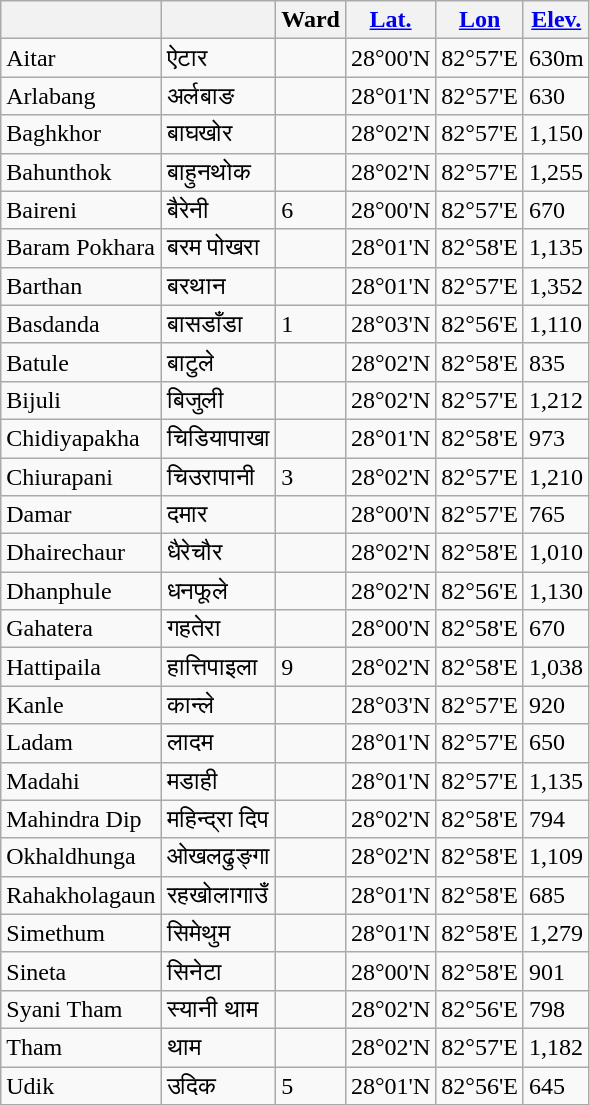<table class="wikitable">
<tr>
<th></th>
<th></th>
<th>Ward</th>
<th><a href='#'>Lat.</a></th>
<th><a href='#'>Lon</a></th>
<th><a href='#'>Elev.</a></th>
</tr>
<tr>
<td>Aitar</td>
<td>ऐटार</td>
<td></td>
<td>28°00'N</td>
<td>82°57'E</td>
<td> 630m</td>
</tr>
<tr>
<td>Arlabang</td>
<td>अर्लबाङ</td>
<td></td>
<td>28°01'N</td>
<td>82°57'E</td>
<td> 630</td>
</tr>
<tr>
<td>Baghkhor</td>
<td>बाघखोर</td>
<td></td>
<td>28°02'N</td>
<td>82°57'E</td>
<td>1,150</td>
</tr>
<tr>
<td>Bahunthok</td>
<td>बाहुनथोक</td>
<td></td>
<td>28°02'N</td>
<td>82°57'E</td>
<td>1,255</td>
</tr>
<tr>
<td>Baireni</td>
<td>बैरेनी</td>
<td>6</td>
<td>28°00'N</td>
<td>82°57'E</td>
<td> 670</td>
</tr>
<tr>
<td>Baram Pokhara</td>
<td>बरम पोखरा</td>
<td></td>
<td>28°01'N</td>
<td>82°58'E</td>
<td>1,135</td>
</tr>
<tr>
<td>Barthan</td>
<td>बरथान</td>
<td></td>
<td>28°01'N</td>
<td>82°57'E</td>
<td>1,352</td>
</tr>
<tr>
<td>Basdanda</td>
<td>बासडाँडा</td>
<td>1</td>
<td>28°03'N</td>
<td>82°56'E</td>
<td>1,110</td>
</tr>
<tr>
<td>Batule</td>
<td>बाटुले</td>
<td></td>
<td>28°02'N</td>
<td>82°58'E</td>
<td> 835</td>
</tr>
<tr>
<td>Bijuli</td>
<td>बिजुली</td>
<td></td>
<td>28°02'N</td>
<td>82°57'E</td>
<td>1,212</td>
</tr>
<tr>
<td>Chidiyapakha</td>
<td>चिडियापाखा</td>
<td></td>
<td>28°01'N</td>
<td>82°58'E</td>
<td> 973</td>
</tr>
<tr>
<td>Chiurapani</td>
<td>चिउरापानी</td>
<td>3</td>
<td>28°02'N</td>
<td>82°57'E</td>
<td>1,210</td>
</tr>
<tr>
<td>Damar</td>
<td>दमार</td>
<td></td>
<td>28°00'N</td>
<td>82°57'E</td>
<td> 765</td>
</tr>
<tr>
<td>Dhairechaur</td>
<td>धैरेचौर</td>
<td></td>
<td>28°02'N</td>
<td>82°58'E</td>
<td>1,010</td>
</tr>
<tr>
<td>Dhanphule</td>
<td>धनफूले</td>
<td></td>
<td>28°02'N</td>
<td>82°56'E</td>
<td>1,130</td>
</tr>
<tr>
<td>Gahatera</td>
<td>गहतेरा</td>
<td></td>
<td>28°00'N</td>
<td>82°58'E</td>
<td> 670</td>
</tr>
<tr>
<td>Hattipaila</td>
<td>हात्तिपाइला</td>
<td>9</td>
<td>28°02'N</td>
<td>82°58'E</td>
<td>1,038</td>
</tr>
<tr>
<td>Kanle</td>
<td>कान्ले</td>
<td></td>
<td>28°03'N</td>
<td>82°57'E</td>
<td> 920</td>
</tr>
<tr>
<td>Ladam</td>
<td>लादम</td>
<td></td>
<td>28°01'N</td>
<td>82°57'E</td>
<td> 650</td>
</tr>
<tr>
<td>Madahi</td>
<td>मडाही</td>
<td></td>
<td>28°01'N</td>
<td>82°57'E</td>
<td>1,135</td>
</tr>
<tr>
<td>Mahindra Dip</td>
<td>महिन्द्रा दिप</td>
<td></td>
<td>28°02'N</td>
<td>82°58'E</td>
<td> 794</td>
</tr>
<tr>
<td>Okhaldhunga</td>
<td>ओखलढुङ्गा</td>
<td></td>
<td>28°02'N</td>
<td>82°58'E</td>
<td>1,109</td>
</tr>
<tr>
<td>Rahakholagaun</td>
<td>रहखोलागाउँ</td>
<td></td>
<td>28°01'N</td>
<td>82°58'E</td>
<td> 685</td>
</tr>
<tr>
<td>Simethum</td>
<td>सिमेथुम</td>
<td></td>
<td>28°01'N</td>
<td>82°58'E</td>
<td>1,279</td>
</tr>
<tr>
<td>Sineta</td>
<td>सिनेटा</td>
<td></td>
<td>28°00'N</td>
<td>82°58'E</td>
<td> 901</td>
</tr>
<tr>
<td>Syani Tham</td>
<td>स्यानी थाम</td>
<td></td>
<td>28°02'N</td>
<td>82°56'E</td>
<td> 798</td>
</tr>
<tr>
<td>Tham</td>
<td>थाम</td>
<td></td>
<td>28°02'N</td>
<td>82°57'E</td>
<td>1,182</td>
</tr>
<tr>
<td>Udik</td>
<td>उदिक</td>
<td>5</td>
<td>28°01'N</td>
<td>82°56'E</td>
<td> 645</td>
</tr>
</table>
